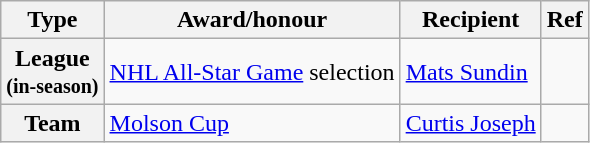<table class="wikitable">
<tr>
<th scope="col">Type</th>
<th scope="col">Award/honour</th>
<th scope="col">Recipient</th>
<th scope="col">Ref</th>
</tr>
<tr>
<th scope="row">League<br><small>(in-season)</small></th>
<td><a href='#'>NHL All-Star Game</a> selection</td>
<td><a href='#'>Mats Sundin</a></td>
<td></td>
</tr>
<tr>
<th scope="row">Team</th>
<td><a href='#'>Molson Cup</a></td>
<td><a href='#'>Curtis Joseph</a></td>
<td></td>
</tr>
</table>
